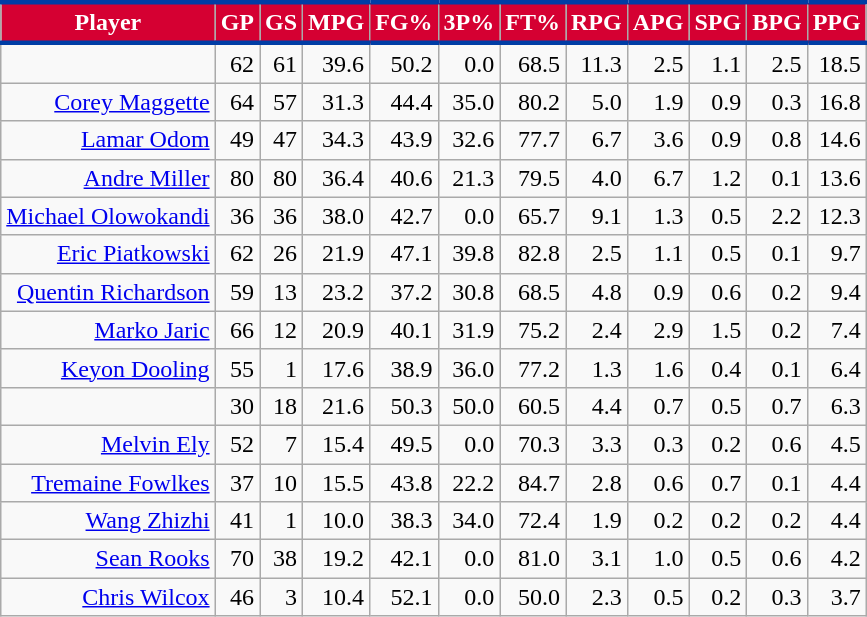<table class="wikitable sortable" style="text-align:right;">
<tr>
<th style="background:#D50032; color:#FFFFFF; border-top:#003DA5 3px solid; border-bottom:#003DA5 3px solid;">Player</th>
<th style="background:#D50032; color:#FFFFFF; border-top:#003DA5 3px solid; border-bottom:#003DA5 3px solid;">GP</th>
<th style="background:#D50032; color:#FFFFFF; border-top:#003DA5 3px solid; border-bottom:#003DA5 3px solid;">GS</th>
<th style="background:#D50032; color:#FFFFFF; border-top:#003DA5 3px solid; border-bottom:#003DA5 3px solid;">MPG</th>
<th style="background:#D50032; color:#FFFFFF; border-top:#003DA5 3px solid; border-bottom:#003DA5 3px solid;">FG%</th>
<th style="background:#D50032; color:#FFFFFF; border-top:#003DA5 3px solid; border-bottom:#003DA5 3px solid;">3P%</th>
<th style="background:#D50032; color:#FFFFFF; border-top:#003DA5 3px solid; border-bottom:#003DA5 3px solid;">FT%</th>
<th style="background:#D50032; color:#FFFFFF; border-top:#003DA5 3px solid; border-bottom:#003DA5 3px solid;">RPG</th>
<th style="background:#D50032; color:#FFFFFF; border-top:#003DA5 3px solid; border-bottom:#003DA5 3px solid;">APG</th>
<th style="background:#D50032; color:#FFFFFF; border-top:#003DA5 3px solid; border-bottom:#003DA5 3px solid;">SPG</th>
<th style="background:#D50032; color:#FFFFFF; border-top:#003DA5 3px solid; border-bottom:#003DA5 3px solid;">BPG</th>
<th style="background:#D50032; color:#FFFFFF; border-top:#003DA5 3px solid; border-bottom:#003DA5 3px solid;">PPG</th>
</tr>
<tr>
<td></td>
<td>62</td>
<td>61</td>
<td>39.6</td>
<td>50.2</td>
<td>0.0</td>
<td>68.5</td>
<td>11.3</td>
<td>2.5</td>
<td>1.1</td>
<td>2.5</td>
<td>18.5</td>
</tr>
<tr>
<td><a href='#'>Corey Maggette</a></td>
<td>64</td>
<td>57</td>
<td>31.3</td>
<td>44.4</td>
<td>35.0</td>
<td>80.2</td>
<td>5.0</td>
<td>1.9</td>
<td>0.9</td>
<td>0.3</td>
<td>16.8</td>
</tr>
<tr>
<td><a href='#'>Lamar Odom</a></td>
<td>49</td>
<td>47</td>
<td>34.3</td>
<td>43.9</td>
<td>32.6</td>
<td>77.7</td>
<td>6.7</td>
<td>3.6</td>
<td>0.9</td>
<td>0.8</td>
<td>14.6</td>
</tr>
<tr>
<td><a href='#'>Andre Miller</a></td>
<td>80</td>
<td>80</td>
<td>36.4</td>
<td>40.6</td>
<td>21.3</td>
<td>79.5</td>
<td>4.0</td>
<td>6.7</td>
<td>1.2</td>
<td>0.1</td>
<td>13.6</td>
</tr>
<tr>
<td><a href='#'>Michael Olowokandi</a></td>
<td>36</td>
<td>36</td>
<td>38.0</td>
<td>42.7</td>
<td>0.0</td>
<td>65.7</td>
<td>9.1</td>
<td>1.3</td>
<td>0.5</td>
<td>2.2</td>
<td>12.3</td>
</tr>
<tr>
<td><a href='#'>Eric Piatkowski</a></td>
<td>62</td>
<td>26</td>
<td>21.9</td>
<td>47.1</td>
<td>39.8</td>
<td>82.8</td>
<td>2.5</td>
<td>1.1</td>
<td>0.5</td>
<td>0.1</td>
<td>9.7</td>
</tr>
<tr>
<td><a href='#'>Quentin Richardson</a></td>
<td>59</td>
<td>13</td>
<td>23.2</td>
<td>37.2</td>
<td>30.8</td>
<td>68.5</td>
<td>4.8</td>
<td>0.9</td>
<td>0.6</td>
<td>0.2</td>
<td>9.4</td>
</tr>
<tr>
<td><a href='#'>Marko Jaric</a></td>
<td>66</td>
<td>12</td>
<td>20.9</td>
<td>40.1</td>
<td>31.9</td>
<td>75.2</td>
<td>2.4</td>
<td>2.9</td>
<td>1.5</td>
<td>0.2</td>
<td>7.4</td>
</tr>
<tr>
<td><a href='#'>Keyon Dooling</a></td>
<td>55</td>
<td>1</td>
<td>17.6</td>
<td>38.9</td>
<td>36.0</td>
<td>77.2</td>
<td>1.3</td>
<td>1.6</td>
<td>0.4</td>
<td>0.1</td>
<td>6.4</td>
</tr>
<tr>
<td></td>
<td>30</td>
<td>18</td>
<td>21.6</td>
<td>50.3</td>
<td>50.0</td>
<td>60.5</td>
<td>4.4</td>
<td>0.7</td>
<td>0.5</td>
<td>0.7</td>
<td>6.3</td>
</tr>
<tr>
<td><a href='#'>Melvin Ely</a></td>
<td>52</td>
<td>7</td>
<td>15.4</td>
<td>49.5</td>
<td>0.0</td>
<td>70.3</td>
<td>3.3</td>
<td>0.3</td>
<td>0.2</td>
<td>0.6</td>
<td>4.5</td>
</tr>
<tr>
<td><a href='#'>Tremaine Fowlkes</a></td>
<td>37</td>
<td>10</td>
<td>15.5</td>
<td>43.8</td>
<td>22.2</td>
<td>84.7</td>
<td>2.8</td>
<td>0.6</td>
<td>0.7</td>
<td>0.1</td>
<td>4.4</td>
</tr>
<tr>
<td><a href='#'>Wang Zhizhi</a></td>
<td>41</td>
<td>1</td>
<td>10.0</td>
<td>38.3</td>
<td>34.0</td>
<td>72.4</td>
<td>1.9</td>
<td>0.2</td>
<td>0.2</td>
<td>0.2</td>
<td>4.4</td>
</tr>
<tr>
<td><a href='#'>Sean Rooks</a></td>
<td>70</td>
<td>38</td>
<td>19.2</td>
<td>42.1</td>
<td>0.0</td>
<td>81.0</td>
<td>3.1</td>
<td>1.0</td>
<td>0.5</td>
<td>0.6</td>
<td>4.2</td>
</tr>
<tr>
<td><a href='#'>Chris Wilcox</a></td>
<td>46</td>
<td>3</td>
<td>10.4</td>
<td>52.1</td>
<td>0.0</td>
<td>50.0</td>
<td>2.3</td>
<td>0.5</td>
<td>0.2</td>
<td>0.3</td>
<td>3.7</td>
</tr>
</table>
